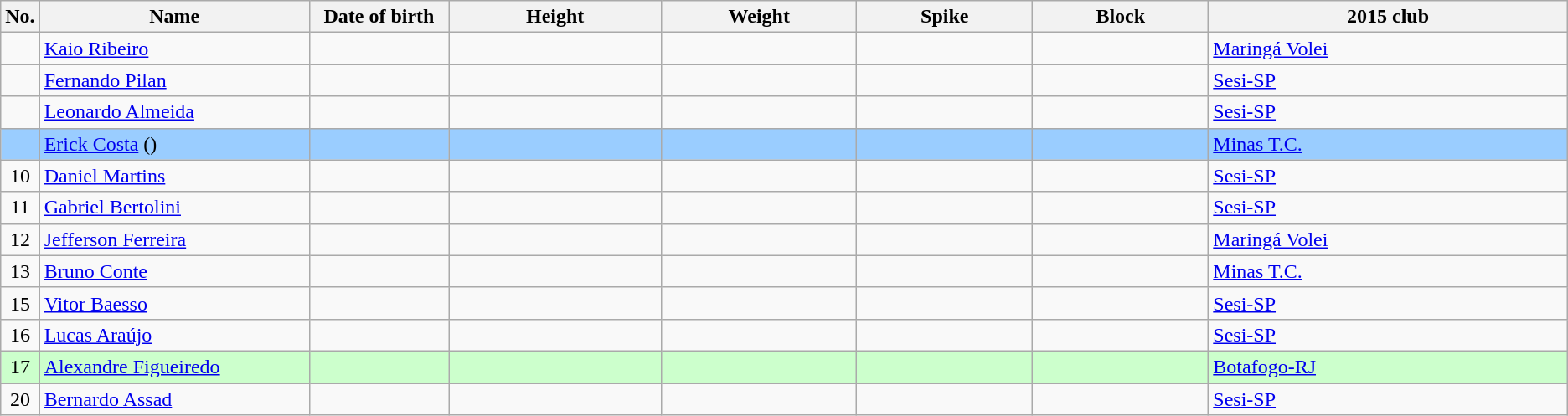<table class="wikitable sortable" style="text-align:center;">
<tr>
<th>No.</th>
<th style="width:14em">Name</th>
<th style="width:7em">Date of birth</th>
<th style="width:11em">Height</th>
<th style="width:10em">Weight</th>
<th style="width:9em">Spike</th>
<th style="width:9em">Block</th>
<th style="width:19em">2015 club</th>
</tr>
<tr>
<td></td>
<td align=left><a href='#'>Kaio Ribeiro</a></td>
<td align=right></td>
<td></td>
<td></td>
<td></td>
<td></td>
<td align=left> <a href='#'>Maringá Volei</a></td>
</tr>
<tr>
<td></td>
<td align=left><a href='#'>Fernando Pilan</a></td>
<td align=right></td>
<td></td>
<td></td>
<td></td>
<td></td>
<td align=left> <a href='#'>Sesi-SP</a></td>
</tr>
<tr>
<td></td>
<td align=left><a href='#'>Leonardo Almeida</a></td>
<td align=right></td>
<td></td>
<td></td>
<td></td>
<td></td>
<td align=left> <a href='#'>Sesi-SP</a></td>
</tr>
<tr bgcolor=#9acdff>
<td></td>
<td align=left><a href='#'>Erick Costa</a> ()</td>
<td align=right></td>
<td></td>
<td></td>
<td></td>
<td></td>
<td align=left> <a href='#'>Minas T.C.</a></td>
</tr>
<tr>
<td>10</td>
<td align=left><a href='#'>Daniel Martins</a></td>
<td align=right></td>
<td></td>
<td></td>
<td></td>
<td></td>
<td align=left> <a href='#'>Sesi-SP</a></td>
</tr>
<tr>
<td>11</td>
<td align=left><a href='#'>Gabriel Bertolini</a></td>
<td align=right></td>
<td></td>
<td></td>
<td></td>
<td></td>
<td align=left> <a href='#'>Sesi-SP</a></td>
</tr>
<tr>
<td>12</td>
<td align=left><a href='#'>Jefferson Ferreira</a></td>
<td align=right></td>
<td></td>
<td></td>
<td></td>
<td></td>
<td align=left> <a href='#'>Maringá Volei</a></td>
</tr>
<tr>
<td>13</td>
<td align=left><a href='#'>Bruno Conte</a></td>
<td align=right></td>
<td></td>
<td></td>
<td></td>
<td></td>
<td align=left> <a href='#'>Minas T.C.</a></td>
</tr>
<tr>
<td>15</td>
<td align=left><a href='#'>Vitor Baesso</a></td>
<td align=right></td>
<td></td>
<td></td>
<td></td>
<td></td>
<td align=left> <a href='#'>Sesi-SP</a></td>
</tr>
<tr>
<td>16</td>
<td align=left><a href='#'>Lucas Araújo</a></td>
<td align=right></td>
<td></td>
<td></td>
<td></td>
<td></td>
<td align=left> <a href='#'>Sesi-SP</a></td>
</tr>
<tr bgcolor=#ccffcc>
<td>17</td>
<td align=left><a href='#'>Alexandre Figueiredo</a></td>
<td align=right></td>
<td></td>
<td></td>
<td></td>
<td></td>
<td align=left> <a href='#'>Botafogo-RJ</a></td>
</tr>
<tr>
<td>20</td>
<td align=left><a href='#'>Bernardo Assad</a></td>
<td align=right></td>
<td></td>
<td></td>
<td></td>
<td></td>
<td align=left> <a href='#'>Sesi-SP</a></td>
</tr>
</table>
